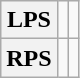<table class="wikitable" style="text-align:center;">
<tr>
<th>LPS</th>
<td><br></td>
<td><br></td>
</tr>
<tr>
<th>RPS</th>
<td><br></td>
<td><br></td>
</tr>
</table>
